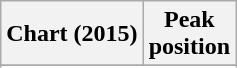<table class="wikitable sortable plainrowheaders">
<tr>
<th scope="col">Chart (2015)</th>
<th scope="col">Peak<br>position</th>
</tr>
<tr>
</tr>
<tr>
</tr>
<tr>
</tr>
<tr>
</tr>
</table>
